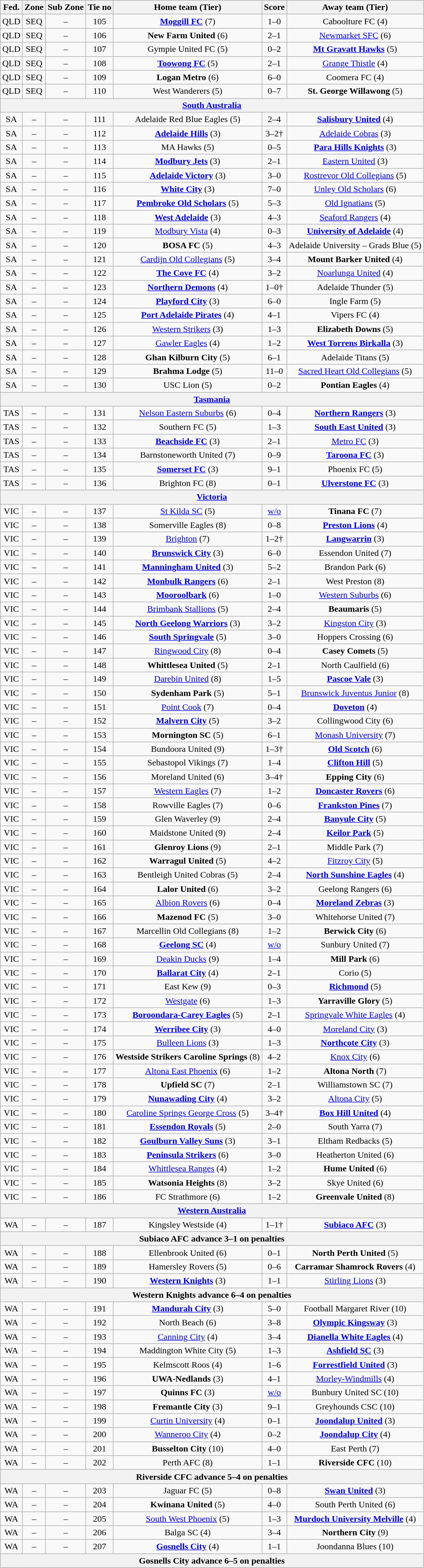<table class="wikitable" style="text-align:center">
<tr>
<th>Fed.</th>
<th>Zone</th>
<th>Sub Zone</th>
<th>Tie no</th>
<th>Home team (Tier)</th>
<th>Score</th>
<th>Away team (Tier)</th>
</tr>
<tr>
<td>QLD</td>
<td>SEQ</td>
<td>–</td>
<td>105</td>
<td><strong><a href='#'>Moggill FC</a></strong> (7)</td>
<td>1–0</td>
<td>Caboolture FC (4)</td>
</tr>
<tr>
<td>QLD</td>
<td>SEQ</td>
<td>–</td>
<td>106</td>
<td><strong>New Farm United</strong> (6)</td>
<td>2–1</td>
<td><a href='#'>Newmarket SFC</a> (6)</td>
</tr>
<tr>
<td>QLD</td>
<td>SEQ</td>
<td>–</td>
<td>107</td>
<td>Gympie United FC (5)</td>
<td>0–2</td>
<td><strong><a href='#'>Mt Gravatt Hawks</a></strong> (5)</td>
</tr>
<tr>
<td>QLD</td>
<td>SEQ</td>
<td>–</td>
<td>108</td>
<td><strong><a href='#'>Toowong FC</a></strong> (5)</td>
<td>2–1</td>
<td><a href='#'>Grange Thistle</a> (4)</td>
</tr>
<tr>
<td>QLD</td>
<td>SEQ</td>
<td>–</td>
<td>109</td>
<td><strong>Logan Metro</strong> (6)</td>
<td>6–0</td>
<td>Coomera FC (4)</td>
</tr>
<tr>
<td>QLD</td>
<td>SEQ</td>
<td>–</td>
<td>110</td>
<td>West Wanderers (5)</td>
<td>0–7</td>
<td><strong>St. George Willawong</strong> (5)</td>
</tr>
<tr>
<th colspan=7><a href='#'>South Australia</a></th>
</tr>
<tr>
<td>SA</td>
<td>–</td>
<td>–</td>
<td>111</td>
<td>Adelaide Red Blue Eagles (5)</td>
<td>2–4</td>
<td><strong><a href='#'>Salisbury United</a></strong> (4)</td>
</tr>
<tr>
<td>SA</td>
<td>–</td>
<td>–</td>
<td>112</td>
<td><strong><a href='#'>Adelaide Hills</a></strong> (3)</td>
<td>3–2†</td>
<td><a href='#'>Adelaide Cobras</a> (3)</td>
</tr>
<tr>
<td>SA</td>
<td>–</td>
<td>–</td>
<td>113</td>
<td>MA Hawks (5)</td>
<td>0–5</td>
<td><strong><a href='#'>Para Hills Knights</a></strong> (3)</td>
</tr>
<tr>
<td>SA</td>
<td>–</td>
<td>–</td>
<td>114</td>
<td><strong><a href='#'>Modbury Jets</a></strong> (3)</td>
<td>2–1</td>
<td><a href='#'>Eastern United</a> (3)</td>
</tr>
<tr>
<td>SA</td>
<td>–</td>
<td>–</td>
<td>115</td>
<td><strong><a href='#'>Adelaide Victory</a></strong> (3)</td>
<td>3–0</td>
<td><a href='#'>Rostrevor Old Collegians</a> (5)</td>
</tr>
<tr>
<td>SA</td>
<td>–</td>
<td>–</td>
<td>116</td>
<td><strong><a href='#'>White City</a></strong> (3)</td>
<td>7–0</td>
<td><a href='#'>Unley Old Scholars</a> (6)</td>
</tr>
<tr>
<td>SA</td>
<td>–</td>
<td>–</td>
<td>117</td>
<td><strong><a href='#'>Pembroke Old Scholars</a></strong> (5)</td>
<td>5–3</td>
<td><a href='#'>Old Ignatians</a> (5)</td>
</tr>
<tr>
<td>SA</td>
<td>–</td>
<td>–</td>
<td>118</td>
<td><strong><a href='#'>West Adelaide</a></strong> (3)</td>
<td>4–3</td>
<td><a href='#'>Seaford Rangers</a> (4)</td>
</tr>
<tr>
<td>SA</td>
<td>–</td>
<td>–</td>
<td>119</td>
<td><a href='#'>Modbury Vista</a> (4)</td>
<td>0–3</td>
<td><strong><a href='#'>University of Adelaide</a></strong> (4)</td>
</tr>
<tr>
<td>SA</td>
<td>–</td>
<td>–</td>
<td>120</td>
<td><strong>BOSA FC</strong> (5)</td>
<td>4–3</td>
<td>Adelaide University – Grads Blue (5)</td>
</tr>
<tr>
<td>SA</td>
<td>–</td>
<td>–</td>
<td>121</td>
<td><a href='#'>Cardijn Old Collegians</a> (5)</td>
<td>3–4</td>
<td><strong>Mount Barker United</strong> (4)</td>
</tr>
<tr>
<td>SA</td>
<td>–</td>
<td>–</td>
<td>122</td>
<td><strong><a href='#'>The Cove FC</a></strong> (4)</td>
<td>3–2</td>
<td><a href='#'>Noarlunga United</a> (4)</td>
</tr>
<tr>
<td>SA</td>
<td>–</td>
<td>–</td>
<td>123</td>
<td><strong><a href='#'>Northern Demons</a></strong> (4)</td>
<td>1–0†</td>
<td>Adelaide Thunder (5)</td>
</tr>
<tr>
<td>SA</td>
<td>–</td>
<td>–</td>
<td>124</td>
<td><strong><a href='#'>Playford City</a></strong> (3)</td>
<td>6–0</td>
<td>Ingle Farm (5)</td>
</tr>
<tr>
<td>SA</td>
<td>–</td>
<td>–</td>
<td>125</td>
<td><strong><a href='#'>Port Adelaide Pirates</a></strong> (4)</td>
<td>4–1</td>
<td>Vipers FC (4)</td>
</tr>
<tr>
<td>SA</td>
<td>–</td>
<td>–</td>
<td>126</td>
<td><a href='#'>Western Strikers</a> (3)</td>
<td>1–3</td>
<td><strong>Elizabeth Downs</strong> (5)</td>
</tr>
<tr>
<td>SA</td>
<td>–</td>
<td>–</td>
<td>127</td>
<td><a href='#'>Gawler Eagles</a> (4)</td>
<td>1–2</td>
<td><strong><a href='#'>West Torrens Birkalla</a></strong> (3)</td>
</tr>
<tr>
<td>SA</td>
<td>–</td>
<td>–</td>
<td>128</td>
<td><strong>Ghan Kilburn City</strong> (5)</td>
<td>6–1</td>
<td>Adelaide Titans (5)</td>
</tr>
<tr>
<td>SA</td>
<td>–</td>
<td>–</td>
<td>129</td>
<td><strong>Brahma Lodge</strong> (5)</td>
<td>11–0</td>
<td><a href='#'>Sacred Heart Old Collegians</a> (5)</td>
</tr>
<tr>
<td>SA</td>
<td>–</td>
<td>–</td>
<td>130</td>
<td>USC Lion (5)</td>
<td>0–2</td>
<td><strong>Pontian Eagles</strong> (4)</td>
</tr>
<tr>
<th colspan=7><a href='#'>Tasmania</a></th>
</tr>
<tr>
<td>TAS</td>
<td>–</td>
<td>–</td>
<td>131</td>
<td><a href='#'>Nelson Eastern Suburbs</a> (6)</td>
<td>0–4</td>
<td><strong><a href='#'>Northern Rangers</a></strong> (3)</td>
</tr>
<tr>
<td>TAS</td>
<td>–</td>
<td>–</td>
<td>132</td>
<td>Southern FC (5)</td>
<td>1–3</td>
<td><strong><a href='#'>South East United</a></strong> (3)</td>
</tr>
<tr>
<td>TAS</td>
<td>–</td>
<td>–</td>
<td>133</td>
<td><strong><a href='#'>Beachside FC</a></strong> (3)</td>
<td>2–1</td>
<td><a href='#'>Metro FC</a> (3)</td>
</tr>
<tr>
<td>TAS</td>
<td>–</td>
<td>–</td>
<td>134</td>
<td>Barnstoneworth United (7)</td>
<td>0–9</td>
<td><strong><a href='#'>Taroona FC</a></strong> (3)</td>
</tr>
<tr>
<td>TAS</td>
<td>–</td>
<td>–</td>
<td>135</td>
<td><strong><a href='#'>Somerset FC</a></strong> (3)</td>
<td>9–1</td>
<td>Phoenix FC (5)</td>
</tr>
<tr>
<td>TAS</td>
<td>–</td>
<td>–</td>
<td>136</td>
<td>Brighton FC (8)</td>
<td>0–1</td>
<td><strong><a href='#'>Ulverstone FC</a></strong> (3)</td>
</tr>
<tr>
<th colspan=7><a href='#'>Victoria</a></th>
</tr>
<tr>
<td>VIC</td>
<td>–</td>
<td>–</td>
<td>137</td>
<td><a href='#'>St Kilda SC</a> (5)</td>
<td><a href='#'>w/o</a></td>
<td><strong>Tinana FC</strong> (7)</td>
</tr>
<tr>
<td>VIC</td>
<td>–</td>
<td>–</td>
<td>138</td>
<td>Somerville Eagles (8)</td>
<td>0–8</td>
<td><strong><a href='#'>Preston Lions</a></strong> (4)</td>
</tr>
<tr>
<td>VIC</td>
<td>–</td>
<td>–</td>
<td>139</td>
<td><a href='#'>Brighton</a> (7)</td>
<td>1–2†</td>
<td><strong><a href='#'>Langwarrin</a></strong> (3)</td>
</tr>
<tr>
<td>VIC</td>
<td>–</td>
<td>–</td>
<td>140</td>
<td><strong><a href='#'>Brunswick City</a></strong> (3)</td>
<td>6–0</td>
<td>Essendon United (7)</td>
</tr>
<tr>
<td>VIC</td>
<td>–</td>
<td>–</td>
<td>141</td>
<td><strong><a href='#'>Manningham United</a></strong> (3)</td>
<td>5–2</td>
<td>Brandon Park (6)</td>
</tr>
<tr>
<td>VIC</td>
<td>–</td>
<td>–</td>
<td>142</td>
<td><strong><a href='#'>Monbulk Rangers</a></strong> (6)</td>
<td>2–1</td>
<td>West Preston (8)</td>
</tr>
<tr>
<td>VIC</td>
<td>–</td>
<td>–</td>
<td>143</td>
<td><strong><a href='#'>Mooroolbark</a></strong> (6)</td>
<td>1–0</td>
<td><a href='#'>Western Suburbs</a> (6)</td>
</tr>
<tr>
<td>VIC</td>
<td>–</td>
<td>–</td>
<td>144</td>
<td><a href='#'>Brimbank Stallions</a> (5)</td>
<td>2–4</td>
<td><strong>Beaumaris</strong> (5)</td>
</tr>
<tr>
<td>VIC</td>
<td>–</td>
<td>–</td>
<td>145</td>
<td><strong><a href='#'>North Geelong Warriors</a></strong> (3)</td>
<td>3–2</td>
<td><a href='#'>Kingston City</a> (3)</td>
</tr>
<tr>
<td>VIC</td>
<td>–</td>
<td>–</td>
<td>146</td>
<td><strong><a href='#'>South Springvale</a></strong> (5)</td>
<td>3–0</td>
<td>Hoppers Crossing (6)</td>
</tr>
<tr>
<td>VIC</td>
<td>–</td>
<td>–</td>
<td>147</td>
<td><a href='#'>Ringwood City</a> (8)</td>
<td>0–4</td>
<td><strong>Casey Comets</strong> (5)</td>
</tr>
<tr>
<td>VIC</td>
<td>–</td>
<td>–</td>
<td>148</td>
<td><strong>Whittlesea United</strong> (5)</td>
<td>2–1</td>
<td>North Caulfield (6)</td>
</tr>
<tr>
<td>VIC</td>
<td>–</td>
<td>–</td>
<td>149</td>
<td><a href='#'>Darebin United</a> (8)</td>
<td>1–5</td>
<td><strong><a href='#'>Pascoe Vale</a></strong> (3)</td>
</tr>
<tr>
<td>VIC</td>
<td>–</td>
<td>–</td>
<td>150</td>
<td><strong>Sydenham Park</strong> (5)</td>
<td>5–1</td>
<td><a href='#'>Brunswick Juventus Junior</a> (8)</td>
</tr>
<tr>
<td>VIC</td>
<td>–</td>
<td>–</td>
<td>151</td>
<td><a href='#'>Point Cook</a> (7)</td>
<td>0–4</td>
<td><strong><a href='#'>Doveton</a></strong> (4)</td>
</tr>
<tr>
<td>VIC</td>
<td>–</td>
<td>–</td>
<td>152</td>
<td><strong><a href='#'>Malvern City</a></strong> (5)</td>
<td>3–2</td>
<td>Collingwood City (6)</td>
</tr>
<tr>
<td>VIC</td>
<td>–</td>
<td>–</td>
<td>153</td>
<td><strong>Mornington SC</strong> (5)</td>
<td>6–1</td>
<td><a href='#'>Monash University</a> (7)</td>
</tr>
<tr>
<td>VIC</td>
<td>–</td>
<td>–</td>
<td>154</td>
<td>Bundoora United (9)</td>
<td>1–3†</td>
<td><strong><a href='#'>Old Scotch</a></strong> (6)</td>
</tr>
<tr>
<td>VIC</td>
<td>–</td>
<td>–</td>
<td>155</td>
<td>Sebastopol Vikings (7)</td>
<td>1–4</td>
<td><strong><a href='#'>Clifton Hill</a></strong> (5)</td>
</tr>
<tr>
<td>VIC</td>
<td>–</td>
<td>–</td>
<td>156</td>
<td>Moreland United (6)</td>
<td>3–4†</td>
<td><strong>Epping City</strong> (6)</td>
</tr>
<tr>
<td>VIC</td>
<td>–</td>
<td>–</td>
<td>157</td>
<td><a href='#'>Western Eagles</a> (7)</td>
<td>1–2</td>
<td><strong><a href='#'>Doncaster Rovers</a></strong> (6)</td>
</tr>
<tr>
<td>VIC</td>
<td>–</td>
<td>–</td>
<td>158</td>
<td>Rowville Eagles (7)</td>
<td>0–6</td>
<td><strong><a href='#'>Frankston Pines</a></strong> (7)</td>
</tr>
<tr>
<td>VIC</td>
<td>–</td>
<td>–</td>
<td>159</td>
<td>Glen Waverley (9)</td>
<td>2–4</td>
<td><strong><a href='#'>Banyule City</a></strong> (5)</td>
</tr>
<tr>
<td>VIC</td>
<td>–</td>
<td>–</td>
<td>160</td>
<td>Maidstone United (9)</td>
<td>2–4</td>
<td><strong><a href='#'>Keilor Park</a></strong> (5)</td>
</tr>
<tr>
<td>VIC</td>
<td>–</td>
<td>–</td>
<td>161</td>
<td><strong>Glenroy Lions</strong> (9)</td>
<td>2–1</td>
<td>Middle Park (7)</td>
</tr>
<tr>
<td>VIC</td>
<td>–</td>
<td>–</td>
<td>162</td>
<td><strong>Warragul United</strong> (5)</td>
<td>4–2</td>
<td><a href='#'>Fitzroy City</a> (5)</td>
</tr>
<tr>
<td>VIC</td>
<td>–</td>
<td>–</td>
<td>163</td>
<td>Bentleigh United Cobras (5)</td>
<td>2–4</td>
<td><strong><a href='#'>North Sunshine Eagles</a></strong> (4)</td>
</tr>
<tr>
<td>VIC</td>
<td>–</td>
<td>–</td>
<td>164</td>
<td><strong>Lalor United</strong> (6)</td>
<td>3–2</td>
<td>Geelong Rangers (6)</td>
</tr>
<tr>
<td>VIC</td>
<td>–</td>
<td>–</td>
<td>165</td>
<td><a href='#'>Albion Rovers</a> (6)</td>
<td>0–4</td>
<td><strong><a href='#'>Moreland Zebras</a></strong> (3)</td>
</tr>
<tr>
<td>VIC</td>
<td>–</td>
<td>–</td>
<td>166</td>
<td><strong>Mazenod FC</strong> (5)</td>
<td>3–0</td>
<td>Whitehorse United (7)</td>
</tr>
<tr>
<td>VIC</td>
<td>–</td>
<td>–</td>
<td>167</td>
<td>Marcellin Old Collegians (8)</td>
<td>1–2</td>
<td><strong>Berwick City</strong> (6)</td>
</tr>
<tr>
<td>VIC</td>
<td>–</td>
<td>–</td>
<td>168</td>
<td><strong><a href='#'>Geelong SC</a></strong> (4)</td>
<td><a href='#'>w/o</a></td>
<td>Sunbury United (7)</td>
</tr>
<tr>
<td>VIC</td>
<td>–</td>
<td>–</td>
<td>169</td>
<td><a href='#'>Deakin Ducks</a> (9)</td>
<td>1–4</td>
<td><strong>Mill Park</strong> (6)</td>
</tr>
<tr>
<td>VIC</td>
<td>–</td>
<td>–</td>
<td>170</td>
<td><strong><a href='#'>Ballarat City</a></strong> (4)</td>
<td>2–1</td>
<td>Corio (5)</td>
</tr>
<tr>
<td>VIC</td>
<td>–</td>
<td>–</td>
<td>171</td>
<td>East Kew (9)</td>
<td>0–3</td>
<td><strong><a href='#'>Richmond</a></strong> (5)</td>
</tr>
<tr>
<td>VIC</td>
<td>–</td>
<td>–</td>
<td>172</td>
<td><a href='#'>Westgate</a> (6)</td>
<td>1–3</td>
<td><strong>Yarraville Glory</strong> (5)</td>
</tr>
<tr>
<td>VIC</td>
<td>–</td>
<td>–</td>
<td>173</td>
<td><strong><a href='#'>Boroondara-Carey Eagles</a></strong> (5)</td>
<td>2–1</td>
<td><a href='#'>Springvale White Eagles</a> (4)</td>
</tr>
<tr>
<td>VIC</td>
<td>–</td>
<td>–</td>
<td>174</td>
<td><strong><a href='#'>Werribee City</a></strong> (3)</td>
<td>4–0</td>
<td><a href='#'>Moreland City</a> (3)</td>
</tr>
<tr>
<td>VIC</td>
<td>–</td>
<td>–</td>
<td>175</td>
<td><a href='#'>Bulleen Lions</a> (3)</td>
<td>1–3</td>
<td><strong><a href='#'>Northcote City</a></strong> (3)</td>
</tr>
<tr>
<td>VIC</td>
<td>–</td>
<td>–</td>
<td>176</td>
<td><strong>Westside Strikers Caroline Springs</strong> (8)</td>
<td>4–2</td>
<td><a href='#'>Knox City</a> (6)</td>
</tr>
<tr>
<td>VIC</td>
<td>–</td>
<td>–</td>
<td>177</td>
<td><a href='#'>Altona East Phoenix</a> (6)</td>
<td>1–2</td>
<td><strong>Altona North</strong> (7)</td>
</tr>
<tr>
<td>VIC</td>
<td>–</td>
<td>–</td>
<td>178</td>
<td><strong>Upfield SC</strong> (7)</td>
<td>2–1</td>
<td>Williamstown SC (7)</td>
</tr>
<tr>
<td>VIC</td>
<td>–</td>
<td>–</td>
<td>179</td>
<td><strong><a href='#'>Nunawading City</a></strong> (4)</td>
<td>3–2</td>
<td><a href='#'>Altona City</a> (5)</td>
</tr>
<tr>
<td>VIC</td>
<td>–</td>
<td>–</td>
<td>180</td>
<td><a href='#'>Caroline Springs George Cross</a> (5)</td>
<td>3–4†</td>
<td><strong><a href='#'>Box Hill United</a></strong> (4)</td>
</tr>
<tr>
<td>VIC</td>
<td>–</td>
<td>–</td>
<td>181</td>
<td><strong><a href='#'>Essendon Royals</a></strong> (5)</td>
<td>2–0</td>
<td>South Yarra (7)</td>
</tr>
<tr>
<td>VIC</td>
<td>–</td>
<td>–</td>
<td>182</td>
<td><strong><a href='#'>Goulburn Valley Suns</a></strong> (3)</td>
<td>3–1</td>
<td>Eltham Redbacks (5)</td>
</tr>
<tr>
<td>VIC</td>
<td>–</td>
<td>–</td>
<td>183</td>
<td><strong><a href='#'>Peninsula Strikers</a></strong> (6)</td>
<td>3–0</td>
<td>Heatherton United (6)</td>
</tr>
<tr>
<td>VIC</td>
<td>–</td>
<td>–</td>
<td>184</td>
<td><a href='#'>Whittlesea Ranges</a> (4)</td>
<td>1–2</td>
<td><strong>Hume United</strong> (6)</td>
</tr>
<tr>
<td>VIC</td>
<td>–</td>
<td>–</td>
<td>185</td>
<td><strong>Watsonia Heights</strong> (8)</td>
<td>3–2</td>
<td>Skye United (6)</td>
</tr>
<tr>
<td>VIC</td>
<td>–</td>
<td>–</td>
<td>186</td>
<td>FC Strathmore (6)</td>
<td>1–2</td>
<td><strong>Greenvale United</strong> (8)</td>
</tr>
<tr>
<th colspan=7><a href='#'>Western Australia</a></th>
</tr>
<tr>
<td>WA</td>
<td>–</td>
<td>–</td>
<td>187</td>
<td>Kingsley Westside (4)</td>
<td>1–1†</td>
<td><strong><a href='#'>Subiaco AFC</a></strong> (3)</td>
</tr>
<tr>
<th colspan=7>Subiaco AFC advance 3–1 on penalties</th>
</tr>
<tr>
<td>WA</td>
<td>–</td>
<td>–</td>
<td>188</td>
<td>Ellenbrook United (6)</td>
<td>0–1</td>
<td><strong>North Perth United</strong> (5)</td>
</tr>
<tr>
<td>WA</td>
<td>–</td>
<td>–</td>
<td>189</td>
<td>Hamersley Rovers (5)</td>
<td>0–6</td>
<td><strong>Carramar Shamrock Rovers</strong> (4)</td>
</tr>
<tr>
<td>WA</td>
<td>–</td>
<td>–</td>
<td>190</td>
<td><strong><a href='#'>Western Knights</a></strong> (3)</td>
<td>1–1</td>
<td><a href='#'>Stirling Lions</a> (3)</td>
</tr>
<tr>
<th colspan=7>Western Knights advance 6–4 on penalties</th>
</tr>
<tr>
<td>WA</td>
<td>–</td>
<td>–</td>
<td>191</td>
<td><strong><a href='#'>Mandurah City</a></strong> (3)</td>
<td>5–0</td>
<td>Football Margaret River (10)</td>
</tr>
<tr>
<td>WA</td>
<td>–</td>
<td>–</td>
<td>192</td>
<td>North Beach (6)</td>
<td>3–8</td>
<td><strong><a href='#'>Olympic Kingsway</a></strong> (3)</td>
</tr>
<tr>
<td>WA</td>
<td>–</td>
<td>–</td>
<td>193</td>
<td><a href='#'>Canning City</a> (4)</td>
<td>3–4</td>
<td><strong><a href='#'>Dianella White Eagles</a></strong> (4)</td>
</tr>
<tr>
<td>WA</td>
<td>–</td>
<td>–</td>
<td>194</td>
<td>Maddington White City (5)</td>
<td>1–3</td>
<td><strong><a href='#'>Ashfield SC</a></strong> (3)</td>
</tr>
<tr>
<td>WA</td>
<td>–</td>
<td>–</td>
<td>195</td>
<td>Kelmscott Roos (4)</td>
<td>1–6</td>
<td><strong><a href='#'>Forrestfield United</a></strong> (3)</td>
</tr>
<tr>
<td>WA</td>
<td>–</td>
<td>–</td>
<td>196</td>
<td><strong>UWA-Nedlands</strong> (3)</td>
<td>4–1</td>
<td><a href='#'>Morley-Windmills</a> (4)</td>
</tr>
<tr>
<td>WA</td>
<td>–</td>
<td>–</td>
<td>197</td>
<td><strong>Quinns FC</strong> (3)</td>
<td><a href='#'>w/o</a></td>
<td>Bunbury United SC (10)</td>
</tr>
<tr>
<td>WA</td>
<td>–</td>
<td>–</td>
<td>198</td>
<td><strong>Fremantle City</strong> (3)</td>
<td>9–1</td>
<td>Greyhounds CSC (10)</td>
</tr>
<tr>
<td>WA</td>
<td>–</td>
<td>–</td>
<td>199</td>
<td><a href='#'>Curtin University</a> (4)</td>
<td>0–1</td>
<td><strong><a href='#'>Joondalup United</a></strong> (3)</td>
</tr>
<tr>
<td>WA</td>
<td>–</td>
<td>–</td>
<td>200</td>
<td><a href='#'>Wanneroo City</a> (4)</td>
<td>0–2</td>
<td><strong><a href='#'>Joondalup City</a></strong> (4)</td>
</tr>
<tr>
<td>WA</td>
<td>–</td>
<td>–</td>
<td>201</td>
<td><strong>Busselton City</strong> (10)</td>
<td>4–0</td>
<td>East Perth (7)</td>
</tr>
<tr>
<td>WA</td>
<td>–</td>
<td>–</td>
<td>202</td>
<td>Perth AFC (8)</td>
<td>1–1</td>
<td><strong>Riverside CFC</strong> (10)</td>
</tr>
<tr>
<th colspan=7>Riverside CFC advance 5–4 on penalties</th>
</tr>
<tr>
<td>WA</td>
<td>–</td>
<td>–</td>
<td>203</td>
<td>Jaguar FC (5)</td>
<td>0–8</td>
<td><strong><a href='#'>Swan United</a></strong> (3)</td>
</tr>
<tr>
<td>WA</td>
<td>–</td>
<td>–</td>
<td>204</td>
<td><strong>Kwinana United</strong> (5)</td>
<td>4–0</td>
<td>South Perth United (6)</td>
</tr>
<tr>
<td>WA</td>
<td>–</td>
<td>–</td>
<td>205</td>
<td><a href='#'>South West Phoenix</a> (5)</td>
<td>1–3</td>
<td><strong><a href='#'>Murdoch University Melville</a></strong> (4)</td>
</tr>
<tr>
<td>WA</td>
<td>–</td>
<td>–</td>
<td>206</td>
<td>Balga SC (4)</td>
<td>3–4</td>
<td><strong>Northern City</strong> (9)</td>
</tr>
<tr>
<td>WA</td>
<td>–</td>
<td>–</td>
<td>207</td>
<td><strong><a href='#'>Gosnells City</a></strong> (4)</td>
<td>1–1</td>
<td>Joondanna Blues (10)</td>
</tr>
<tr>
<th colspan=7>Gosnells City advance 6–5 on penalties</th>
</tr>
</table>
